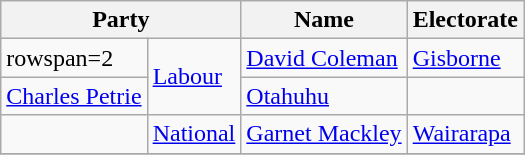<table class="wikitable">
<tr>
<th colspan=2>Party</th>
<th>Name</th>
<th>Electorate</th>
</tr>
<tr>
<td>rowspan=2 </td>
<td rowspan=2><a href='#'>Labour</a></td>
<td><a href='#'>David Coleman</a></td>
<td><a href='#'>Gisborne</a></td>
</tr>
<tr>
<td><a href='#'>Charles Petrie</a></td>
<td><a href='#'>Otahuhu</a></td>
</tr>
<tr>
<td></td>
<td><a href='#'>National</a></td>
<td><a href='#'>Garnet Mackley</a></td>
<td><a href='#'>Wairarapa</a></td>
</tr>
<tr>
</tr>
</table>
